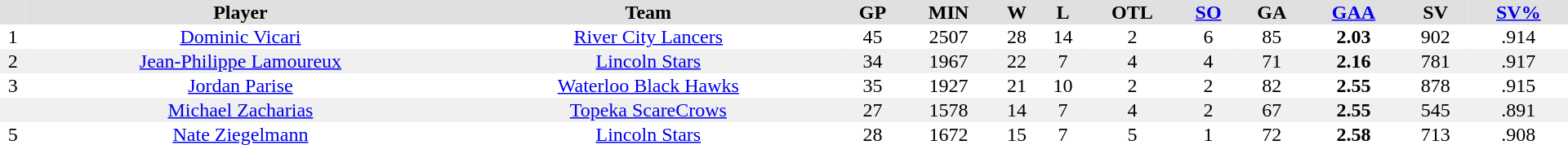<table border="0" cellpadding="1" cellspacing="0" style="text-align:center; width:80em">
<tr style="background:#e0e0e0">
<th></th>
<th>Player</th>
<th>Team</th>
<th>GP</th>
<th>MIN</th>
<th>W</th>
<th>L</th>
<th>OTL</th>
<th><a href='#'>SO</a></th>
<th>GA</th>
<th><a href='#'>GAA</a></th>
<th>SV</th>
<th><a href='#'>SV%</a></th>
</tr>
<tr>
<td>1</td>
<td><a href='#'>Dominic Vicari</a></td>
<td><a href='#'>River City Lancers</a></td>
<td>45</td>
<td>2507</td>
<td>28</td>
<td>14</td>
<td>2</td>
<td>6</td>
<td>85</td>
<td><strong>2.03</strong></td>
<td>902</td>
<td>.914</td>
</tr>
<tr style="background:#f0f0f0">
<td>2</td>
<td><a href='#'>Jean-Philippe Lamoureux</a></td>
<td><a href='#'>Lincoln Stars</a></td>
<td>34</td>
<td>1967</td>
<td>22</td>
<td>7</td>
<td>4</td>
<td>4</td>
<td>71</td>
<td><strong>2.16</strong></td>
<td>781</td>
<td>.917</td>
</tr>
<tr>
<td>3</td>
<td><a href='#'>Jordan Parise</a></td>
<td><a href='#'>Waterloo Black Hawks</a></td>
<td>35</td>
<td>1927</td>
<td>21</td>
<td>10</td>
<td>2</td>
<td>2</td>
<td>82</td>
<td><strong>2.55</strong></td>
<td>878</td>
<td>.915</td>
</tr>
<tr style="background:#f0f0f0">
<td></td>
<td><a href='#'>Michael Zacharias</a></td>
<td><a href='#'>Topeka ScareCrows</a></td>
<td>27</td>
<td>1578</td>
<td>14</td>
<td>7</td>
<td>4</td>
<td>2</td>
<td>67</td>
<td><strong>2.55</strong></td>
<td>545</td>
<td>.891</td>
</tr>
<tr>
<td>5</td>
<td><a href='#'>Nate Ziegelmann</a></td>
<td><a href='#'>Lincoln Stars</a></td>
<td>28</td>
<td>1672</td>
<td>15</td>
<td>7</td>
<td>5</td>
<td>1</td>
<td>72</td>
<td><strong>2.58</strong></td>
<td>713</td>
<td>.908</td>
</tr>
</table>
